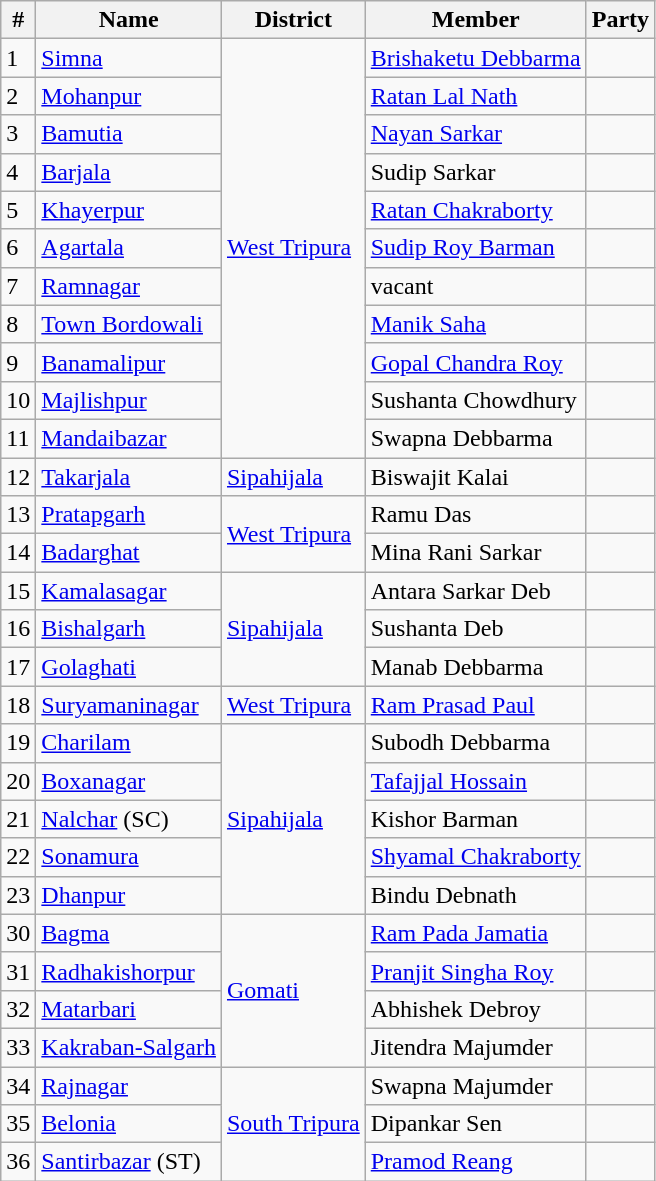<table class="wikitable sortable collapsible collapsed">
<tr>
<th>#</th>
<th>Name</th>
<th>District</th>
<th>Member</th>
<th colspan=2>Party</th>
</tr>
<tr>
<td>1</td>
<td><a href='#'>Simna</a></td>
<td rowspan="11"><a href='#'>West Tripura</a></td>
<td><a href='#'>Brishaketu Debbarma</a></td>
<td></td>
</tr>
<tr>
<td>2</td>
<td><a href='#'>Mohanpur</a></td>
<td><a href='#'>Ratan Lal Nath</a></td>
<td></td>
</tr>
<tr>
<td>3</td>
<td><a href='#'>Bamutia</a></td>
<td><a href='#'>Nayan Sarkar</a></td>
<td></td>
</tr>
<tr>
<td>4</td>
<td><a href='#'>Barjala</a></td>
<td>Sudip Sarkar</td>
<td></td>
</tr>
<tr>
<td>5</td>
<td><a href='#'>Khayerpur</a></td>
<td><a href='#'>Ratan Chakraborty</a></td>
<td></td>
</tr>
<tr>
<td>6</td>
<td><a href='#'>Agartala</a></td>
<td><a href='#'>Sudip Roy Barman</a></td>
<td></td>
</tr>
<tr>
<td>7</td>
<td><a href='#'>Ramnagar</a></td>
<td>vacant</td>
<td></td>
</tr>
<tr>
<td>8</td>
<td><a href='#'>Town Bordowali</a></td>
<td><a href='#'>Manik Saha</a></td>
<td></td>
</tr>
<tr>
<td>9</td>
<td><a href='#'>Banamalipur</a></td>
<td><a href='#'>Gopal Chandra Roy</a></td>
<td></td>
</tr>
<tr>
<td>10</td>
<td><a href='#'>Majlishpur</a></td>
<td>Sushanta Chowdhury</td>
<td></td>
</tr>
<tr>
<td>11</td>
<td><a href='#'>Mandaibazar</a></td>
<td>Swapna Debbarma</td>
<td></td>
</tr>
<tr>
<td>12</td>
<td><a href='#'>Takarjala</a></td>
<td><a href='#'>Sipahijala</a></td>
<td>Biswajit Kalai</td>
<td></td>
</tr>
<tr>
<td>13</td>
<td><a href='#'>Pratapgarh</a></td>
<td rowspan="2"><a href='#'>West Tripura</a></td>
<td>Ramu Das</td>
<td></td>
</tr>
<tr>
<td>14</td>
<td><a href='#'>Badarghat</a></td>
<td>Mina Rani Sarkar</td>
<td></td>
</tr>
<tr>
<td>15</td>
<td><a href='#'>Kamalasagar</a></td>
<td rowspan="3"><a href='#'>Sipahijala</a></td>
<td>Antara Sarkar Deb</td>
<td></td>
</tr>
<tr>
<td>16</td>
<td><a href='#'>Bishalgarh</a></td>
<td>Sushanta Deb</td>
<td></td>
</tr>
<tr>
<td>17</td>
<td><a href='#'>Golaghati</a></td>
<td>Manab Debbarma</td>
<td></td>
</tr>
<tr>
<td>18</td>
<td><a href='#'>Suryamaninagar</a></td>
<td><a href='#'>West Tripura</a></td>
<td><a href='#'>Ram Prasad Paul</a></td>
<td></td>
</tr>
<tr>
<td>19</td>
<td><a href='#'>Charilam</a></td>
<td rowspan="5"><a href='#'>Sipahijala</a></td>
<td>Subodh Debbarma</td>
<td></td>
</tr>
<tr>
<td>20</td>
<td><a href='#'>Boxanagar</a></td>
<td><a href='#'>Tafajjal Hossain</a></td>
<td></td>
</tr>
<tr>
<td>21</td>
<td><a href='#'>Nalchar</a> (SC)</td>
<td>Kishor Barman</td>
<td></td>
</tr>
<tr>
<td>22</td>
<td><a href='#'>Sonamura</a></td>
<td><a href='#'>Shyamal Chakraborty</a></td>
<td></td>
</tr>
<tr>
<td>23</td>
<td><a href='#'>Dhanpur</a></td>
<td>Bindu Debnath</td>
<td></td>
</tr>
<tr>
<td>30</td>
<td><a href='#'>Bagma</a></td>
<td rowspan="4"><a href='#'>Gomati</a></td>
<td><a href='#'>Ram Pada Jamatia</a></td>
<td></td>
</tr>
<tr>
<td>31</td>
<td><a href='#'>Radhakishorpur</a></td>
<td><a href='#'>Pranjit Singha Roy</a></td>
<td></td>
</tr>
<tr>
<td>32</td>
<td><a href='#'>Matarbari</a></td>
<td>Abhishek Debroy</td>
<td></td>
</tr>
<tr>
<td>33</td>
<td><a href='#'>Kakraban-Salgarh</a></td>
<td>Jitendra Majumder</td>
<td></td>
</tr>
<tr>
<td>34</td>
<td><a href='#'>Rajnagar</a></td>
<td rowspan="3"><a href='#'>South Tripura</a></td>
<td>Swapna Majumder</td>
<td></td>
</tr>
<tr>
<td>35</td>
<td><a href='#'>Belonia</a></td>
<td>Dipankar Sen</td>
<td></td>
</tr>
<tr>
<td>36</td>
<td><a href='#'>Santirbazar</a> (ST)</td>
<td><a href='#'>Pramod Reang</a></td>
<td></td>
</tr>
</table>
